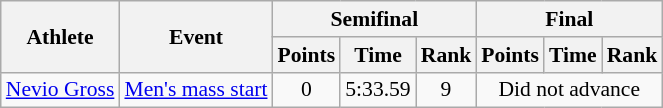<table class="wikitable" style="font-size:90%">
<tr>
<th rowspan=2>Athlete</th>
<th rowspan=2>Event</th>
<th colspan=3>Semifinal</th>
<th colspan=3>Final</th>
</tr>
<tr>
<th>Points</th>
<th>Time</th>
<th>Rank</th>
<th>Points</th>
<th>Time</th>
<th>Rank</th>
</tr>
<tr align=center>
<td align=left><a href='#'>Nevio Gross</a></td>
<td align=left><a href='#'>Men's mass start</a></td>
<td>0</td>
<td>5:33.59</td>
<td>9</td>
<td colspan=3>Did not advance</td>
</tr>
</table>
